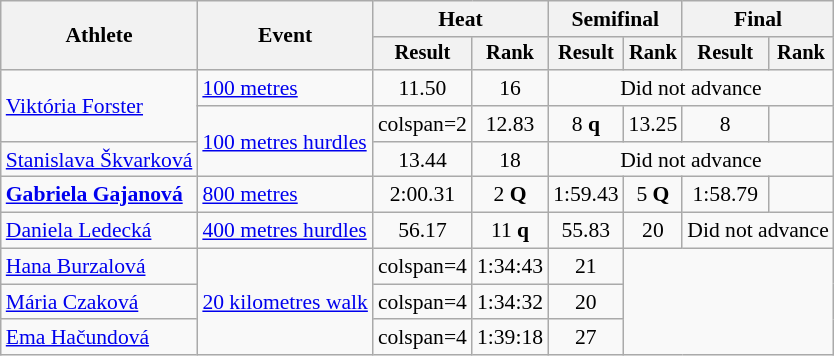<table class=wikitable style=font-size:90%>
<tr>
<th rowspan=2>Athlete</th>
<th rowspan=2>Event</th>
<th colspan=2>Heat</th>
<th colspan=2>Semifinal</th>
<th colspan=2>Final</th>
</tr>
<tr style=font-size:95%>
<th>Result</th>
<th>Rank</th>
<th>Result</th>
<th>Rank</th>
<th>Result</th>
<th>Rank</th>
</tr>
<tr align=center>
<td align=left rowspan=2><a href='#'>Viktória Forster</a></td>
<td align=left><a href='#'>100 metres</a></td>
<td>11.50</td>
<td>16</td>
<td colspan=4>Did not advance</td>
</tr>
<tr align=center>
<td align=left rowspan=2><a href='#'>100 metres hurdles</a></td>
<td>colspan=2 </td>
<td>12.83 </td>
<td>8 <strong>q</strong></td>
<td>13.25</td>
<td>8</td>
</tr>
<tr align=center>
<td align=left><a href='#'>Stanislava Škvarková</a></td>
<td>13.44</td>
<td>18</td>
<td colspan=4>Did not advance</td>
</tr>
<tr align=center>
<td align=left><strong><a href='#'>Gabriela Gajanová</a></strong></td>
<td align=left><a href='#'>800 metres</a></td>
<td>2:00.31</td>
<td>2 <strong>Q</strong></td>
<td>1:59.43 </td>
<td>5 <strong>Q</strong></td>
<td>1:58.79 </td>
<td></td>
</tr>
<tr align=center>
<td align=left><a href='#'>Daniela Ledecká</a></td>
<td align=left><a href='#'>400 metres hurdles</a></td>
<td>56.17 </td>
<td>11 <strong>q</strong></td>
<td>55.83  </td>
<td>20</td>
<td colspan=2>Did not advance</td>
</tr>
<tr align=center>
<td align=left><a href='#'>Hana Burzalová</a></td>
<td rowspan=3 align=left><a href='#'>20 kilometres walk</a></td>
<td>colspan=4</td>
<td>1:34:43</td>
<td>21</td>
</tr>
<tr align=center>
<td align=left><a href='#'>Mária Czaková</a></td>
<td>colspan=4</td>
<td>1:34:32</td>
<td>20</td>
</tr>
<tr align=center>
<td align=left><a href='#'>Ema Hačundová</a></td>
<td>colspan=4</td>
<td>1:39:18</td>
<td>27</td>
</tr>
</table>
